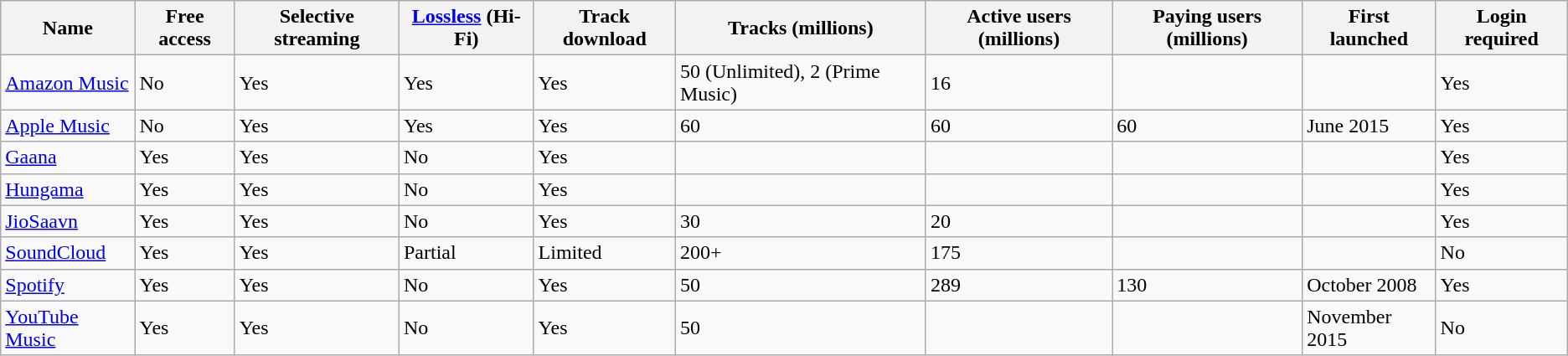<table class="wikitable sortable">
<tr>
<th>Name</th>
<th>Free access</th>
<th>Selective streaming</th>
<th><a href='#'>Lossless</a> (Hi-Fi)</th>
<th>Track download</th>
<th>Tracks (millions)</th>
<th>Active users (millions)</th>
<th>Paying users (millions)</th>
<th>First launched</th>
<th>Login required</th>
</tr>
<tr>
<td><a href='#'>Amazon Music</a></td>
<td>No</td>
<td>Yes</td>
<td>Yes</td>
<td>Yes</td>
<td>50 (Unlimited), 2 (Prime Music)</td>
<td>16</td>
<td></td>
<td></td>
<td>Yes</td>
</tr>
<tr>
<td><a href='#'>Apple Music</a></td>
<td>No</td>
<td>Yes</td>
<td>Yes</td>
<td>Yes</td>
<td>60</td>
<td>60</td>
<td>60</td>
<td>June 2015</td>
<td>Yes</td>
</tr>
<tr>
<td><a href='#'>Gaana</a></td>
<td>Yes</td>
<td>Yes</td>
<td>No</td>
<td>Yes</td>
<td></td>
<td></td>
<td></td>
<td></td>
<td>Yes</td>
</tr>
<tr>
<td><a href='#'>Hungama</a></td>
<td>Yes</td>
<td>Yes</td>
<td>No</td>
<td>Yes</td>
<td></td>
<td></td>
<td></td>
<td></td>
<td>Yes</td>
</tr>
<tr>
<td><a href='#'>JioSaavn</a></td>
<td>Yes</td>
<td>Yes</td>
<td>No</td>
<td>Yes</td>
<td>30</td>
<td>20</td>
<td></td>
<td></td>
<td>Yes</td>
</tr>
<tr>
<td><a href='#'>SoundCloud</a></td>
<td>Yes</td>
<td>Yes</td>
<td>Partial</td>
<td>Limited</td>
<td>200+</td>
<td>175</td>
<td></td>
<td></td>
<td>No</td>
</tr>
<tr>
<td><a href='#'>Spotify</a></td>
<td>Yes</td>
<td>Yes</td>
<td>No</td>
<td>Yes</td>
<td>50</td>
<td>289</td>
<td>130</td>
<td>October 2008</td>
<td>Yes</td>
</tr>
<tr>
<td><a href='#'>YouTube Music</a></td>
<td>Yes</td>
<td>Yes</td>
<td>No</td>
<td>Yes</td>
<td>50</td>
<td></td>
<td></td>
<td>November 2015</td>
<td>No</td>
</tr>
</table>
